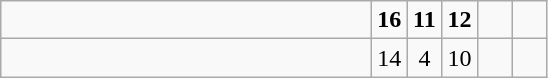<table class="wikitable">
<tr>
<td style="width:15em"></td>
<td align=center style="width:1em"><strong>16</strong></td>
<td align=center style="width:1em"><strong>11</strong></td>
<td align=center style="width:1em"><strong>12</strong></td>
<td align=center style="width:1em"></td>
<td align=center style="width:1em"></td>
</tr>
<tr>
<td style="width:15em"></td>
<td align=center style="width:1em">14</td>
<td align=center style="width:1em">4</td>
<td align=center style="width:1em">10</td>
<td align=center style="width:1em"></td>
<td align=center style="width:1em"></td>
</tr>
</table>
